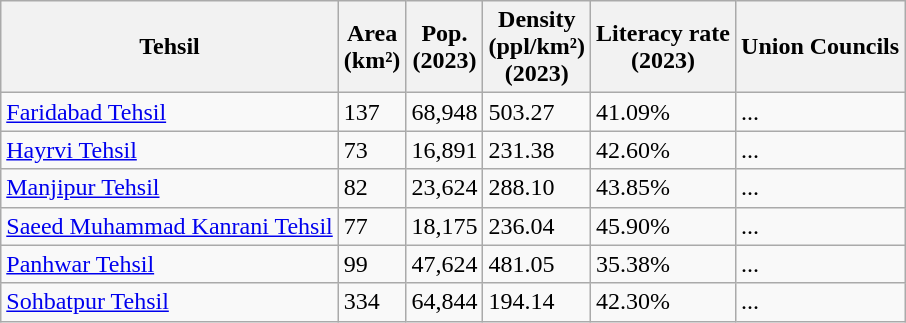<table class="wikitable sortable static-row-numbers static-row-header-hash">
<tr>
<th>Tehsil</th>
<th>Area<br>(km²)</th>
<th>Pop.<br>(2023)</th>
<th>Density<br>(ppl/km²)<br>(2023)</th>
<th>Literacy rate<br>(2023)</th>
<th>Union Councils</th>
</tr>
<tr>
<td><a href='#'>Faridabad Tehsil</a></td>
<td>137</td>
<td>68,948</td>
<td>503.27</td>
<td>41.09%</td>
<td>...</td>
</tr>
<tr>
<td><a href='#'>Hayrvi Tehsil</a></td>
<td>73</td>
<td>16,891</td>
<td>231.38</td>
<td>42.60%</td>
<td>...</td>
</tr>
<tr>
<td><a href='#'>Manjipur Tehsil</a></td>
<td>82</td>
<td>23,624</td>
<td>288.10</td>
<td>43.85%</td>
<td>...</td>
</tr>
<tr>
<td><a href='#'>Saeed Muhammad Kanrani Tehsil</a></td>
<td>77</td>
<td>18,175</td>
<td>236.04</td>
<td>45.90%</td>
<td>...</td>
</tr>
<tr>
<td><a href='#'>Panhwar Tehsil</a></td>
<td>99</td>
<td>47,624</td>
<td>481.05</td>
<td>35.38%</td>
<td>...</td>
</tr>
<tr>
<td><a href='#'>Sohbatpur Tehsil</a></td>
<td>334</td>
<td>64,844</td>
<td>194.14</td>
<td>42.30%</td>
<td>...</td>
</tr>
</table>
